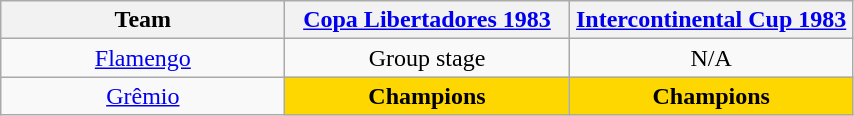<table class="wikitable">
<tr>
<th width=33%>Team</th>
<th width=33%><a href='#'>Copa Libertadores 1983</a></th>
<th width=33%><a href='#'>Intercontinental Cup 1983</a></th>
</tr>
<tr align="center">
<td><a href='#'>Flamengo</a></td>
<td>Group stage</td>
<td>N/A</td>
</tr>
<tr align="center">
<td><a href='#'>Grêmio</a></td>
<td bgcolor="gold"><strong>Champions</strong></td>
<td bgcolor="gold"><strong>Champions</strong></td>
</tr>
</table>
